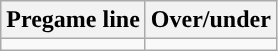<table class="wikitable">
<tr align="center">
<th>Pregame line</th>
<th>Over/under</th>
</tr>
<tr align="center">
<td></td>
<td></td>
</tr>
</table>
